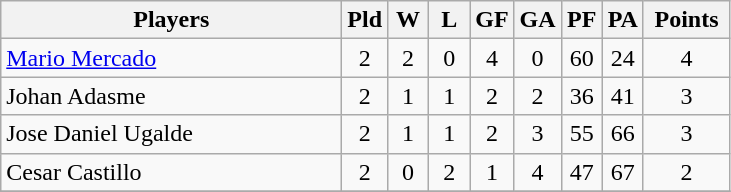<table class=wikitable style="text-align:center">
<tr>
<th width=220>Players</th>
<th width=20>Pld</th>
<th width=20>W</th>
<th width=20>L</th>
<th width=20>GF</th>
<th width=20>GA</th>
<th width=20>PF</th>
<th width=20>PA</th>
<th width=50>Points</th>
</tr>
<tr>
<td align=left> <a href='#'>Mario Mercado</a></td>
<td>2</td>
<td>2</td>
<td>0</td>
<td>4</td>
<td>0</td>
<td>60</td>
<td>24</td>
<td>4</td>
</tr>
<tr>
<td align=left> Johan Adasme</td>
<td>2</td>
<td>1</td>
<td>1</td>
<td>2</td>
<td>2</td>
<td>36</td>
<td>41</td>
<td>3</td>
</tr>
<tr>
<td align=left> Jose Daniel Ugalde</td>
<td>2</td>
<td>1</td>
<td>1</td>
<td>2</td>
<td>3</td>
<td>55</td>
<td>66</td>
<td>3</td>
</tr>
<tr>
<td align=left> Cesar Castillo</td>
<td>2</td>
<td>0</td>
<td>2</td>
<td>1</td>
<td>4</td>
<td>47</td>
<td>67</td>
<td>2</td>
</tr>
<tr>
</tr>
</table>
